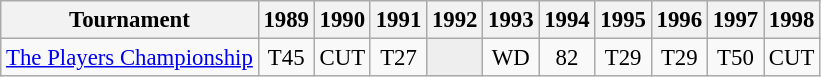<table class="wikitable" style="font-size:95%;text-align:center;">
<tr>
<th>Tournament</th>
<th>1989</th>
<th>1990</th>
<th>1991</th>
<th>1992</th>
<th>1993</th>
<th>1994</th>
<th>1995</th>
<th>1996</th>
<th>1997</th>
<th>1998</th>
</tr>
<tr>
<td align=left><a href='#'>The Players Championship</a></td>
<td>T45</td>
<td>CUT</td>
<td>T27</td>
<td style="background:#eeeeee;"></td>
<td>WD</td>
<td>82</td>
<td>T29</td>
<td>T29</td>
<td>T50</td>
<td>CUT</td>
</tr>
</table>
